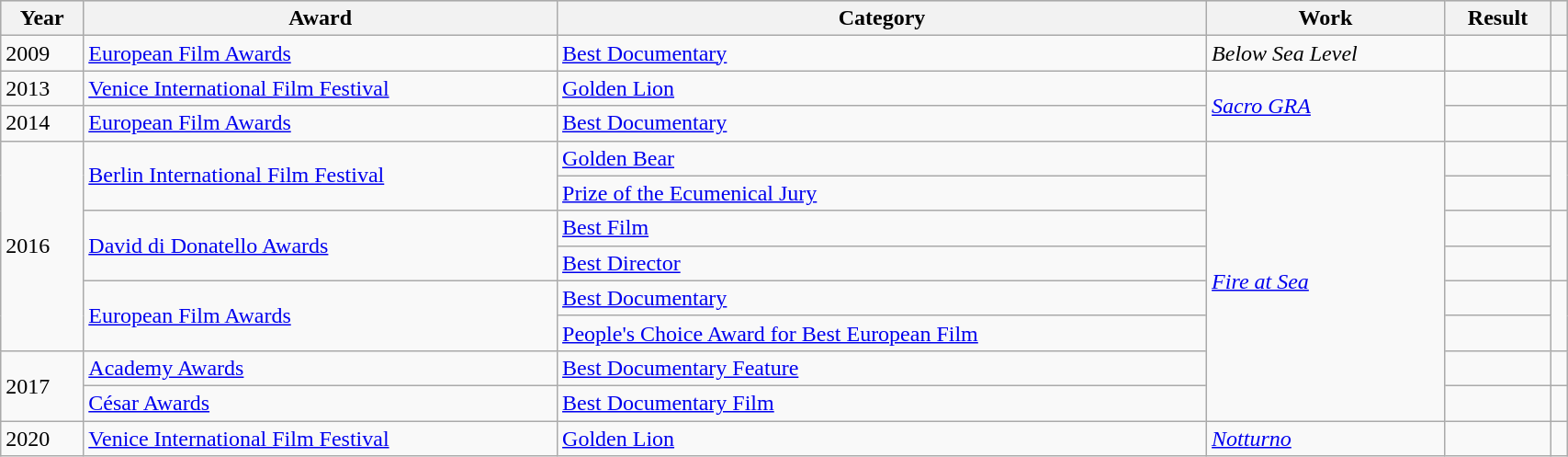<table class="wikitable sortable plainrowheaders" style="width: 90%;">
<tr style="background:#ccc; text-align:center;">
<th scope="col">Year</th>
<th scope="col">Award</th>
<th scope="col">Category</th>
<th scope="col">Work</th>
<th scope="col">Result</th>
<th scope="col" class="unsortable"></th>
</tr>
<tr>
<td>2009</td>
<td><a href='#'>European Film Awards</a></td>
<td><a href='#'>Best Documentary</a></td>
<td><em>Below Sea Level</em></td>
<td></td>
<td align="center"></td>
</tr>
<tr>
<td>2013</td>
<td><a href='#'>Venice International Film Festival</a></td>
<td><a href='#'>Golden Lion</a></td>
<td rowspan="2"><em><a href='#'>Sacro GRA</a></em></td>
<td></td>
<td align="center"></td>
</tr>
<tr>
<td>2014</td>
<td><a href='#'>European Film Awards</a></td>
<td><a href='#'>Best Documentary</a></td>
<td></td>
<td align="center"></td>
</tr>
<tr>
<td rowspan="6">2016</td>
<td rowspan="2"><a href='#'>Berlin International Film Festival</a></td>
<td><a href='#'>Golden Bear</a></td>
<td rowspan="8"><em><a href='#'>Fire at Sea</a></em></td>
<td></td>
<td rowspan="2" align="center"></td>
</tr>
<tr>
<td><a href='#'>Prize of the Ecumenical Jury</a></td>
<td></td>
</tr>
<tr>
<td rowspan="2"><a href='#'>David di Donatello Awards</a></td>
<td><a href='#'>Best Film</a></td>
<td></td>
<td rowspan="2" align="center"></td>
</tr>
<tr>
<td><a href='#'>Best Director</a></td>
<td></td>
</tr>
<tr>
<td rowspan="2"><a href='#'>European Film Awards</a></td>
<td><a href='#'>Best Documentary</a></td>
<td></td>
<td rowspan="2" align="center"></td>
</tr>
<tr>
<td><a href='#'>People's Choice Award for Best European Film</a></td>
<td></td>
</tr>
<tr>
<td rowspan="2">2017</td>
<td><a href='#'>Academy Awards</a></td>
<td><a href='#'>Best Documentary Feature</a></td>
<td></td>
<td align="center"></td>
</tr>
<tr>
<td><a href='#'>César Awards</a></td>
<td><a href='#'>Best Documentary Film</a></td>
<td></td>
<td align="center"></td>
</tr>
<tr>
<td>2020</td>
<td><a href='#'>Venice International Film Festival</a></td>
<td><a href='#'>Golden Lion</a></td>
<td><em><a href='#'>Notturno</a></em></td>
<td></td>
<td align="center"></td>
</tr>
</table>
